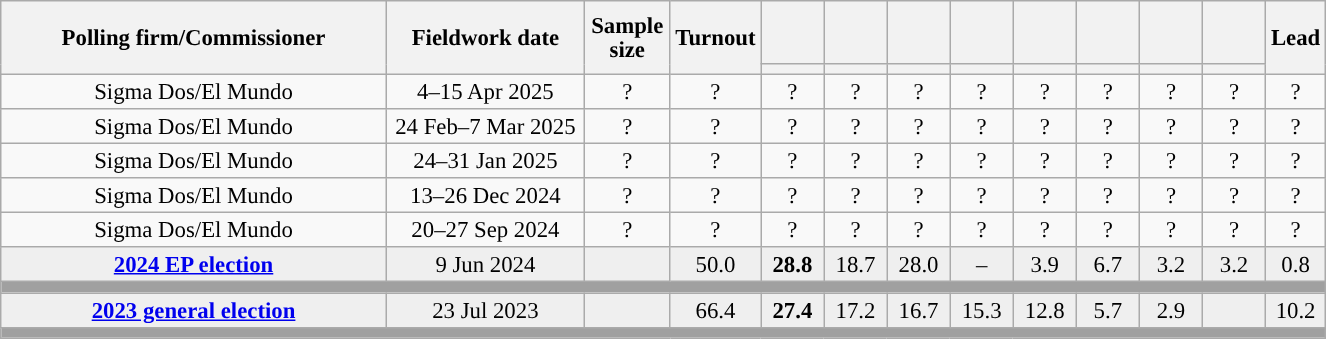<table class="wikitable collapsible collapsed" style="text-align:center; font-size:95%; line-height:16px;">
<tr style="height:42px;">
<th style="width:250px;" rowspan="2">Polling firm/Commissioner</th>
<th style="width:125px;" rowspan="2">Fieldwork date</th>
<th style="width:50px;" rowspan="2">Sample size</th>
<th style="width:45px;" rowspan="2">Turnout</th>
<th style="width:35px;"></th>
<th style="width:35px;"></th>
<th style="width:35px;"></th>
<th style="width:35px;"></th>
<th style="width:35px;"></th>
<th style="width:35px;"></th>
<th style="width:35px;"></th>
<th style="width:35px;"></th>
<th style="width:30px;" rowspan="2">Lead</th>
</tr>
<tr>
<th style="color:inherit;background:"></th>
<th style="color:inherit;background:"></th>
<th style="color:inherit;background:"></th>
<th style="color:inherit;background:"></th>
<th style="color:inherit;background:"></th>
<th style="color:inherit;background:"></th>
<th style="color:inherit;background:"></th>
<th style="color:inherit;background:"></th>
</tr>
<tr>
<td>Sigma Dos/El Mundo</td>
<td>4–15 Apr 2025</td>
<td>?</td>
<td>?</td>
<td>?<br></td>
<td>?<br></td>
<td>?<br></td>
<td>?<br></td>
<td>?<br></td>
<td>?<br></td>
<td>?<br></td>
<td>?<br></td>
<td style="background:">?</td>
</tr>
<tr>
<td>Sigma Dos/El Mundo</td>
<td>24 Feb–7 Mar 2025</td>
<td>?</td>
<td>?</td>
<td>?<br></td>
<td>?<br></td>
<td>?<br></td>
<td>?<br></td>
<td>?<br></td>
<td>?<br></td>
<td>?<br></td>
<td>?<br></td>
<td style="background:">?</td>
</tr>
<tr>
<td>Sigma Dos/El Mundo</td>
<td>24–31 Jan 2025</td>
<td>?</td>
<td>?</td>
<td>?<br></td>
<td>?<br></td>
<td>?<br></td>
<td>?<br></td>
<td>?<br></td>
<td>?<br></td>
<td>?<br></td>
<td>?<br></td>
<td style="background:">?</td>
</tr>
<tr>
<td>Sigma Dos/El Mundo</td>
<td>13–26 Dec 2024</td>
<td>?</td>
<td>?</td>
<td>?<br></td>
<td>?<br></td>
<td>?<br></td>
<td>?<br></td>
<td>?<br></td>
<td>?<br></td>
<td>?<br></td>
<td>?<br></td>
<td style="background:">?</td>
</tr>
<tr>
<td>Sigma Dos/El Mundo</td>
<td>20–27 Sep 2024</td>
<td>?</td>
<td>?</td>
<td>?<br></td>
<td>?<br></td>
<td>?<br></td>
<td>?<br></td>
<td>?<br></td>
<td>?<br></td>
<td>?<br></td>
<td>?<br></td>
<td style="background:">?</td>
</tr>
<tr style="background:#EFEFEF;">
<td><strong><a href='#'>2024 EP election</a></strong></td>
<td>9 Jun 2024</td>
<td></td>
<td>50.0</td>
<td><strong>28.8</strong><br></td>
<td>18.7<br></td>
<td>28.0<br></td>
<td>–</td>
<td>3.9<br></td>
<td>6.7<br></td>
<td>3.2<br></td>
<td>3.2<br></td>
<td style="background:">0.8</td>
</tr>
<tr>
<td colspan="13" style="background:#A0A0A0"></td>
</tr>
<tr style="background:#EFEFEF;">
<td><strong><a href='#'>2023 general election</a></strong></td>
<td>23 Jul 2023</td>
<td></td>
<td>66.4</td>
<td><strong>27.4</strong><br></td>
<td>17.2<br></td>
<td>16.7<br></td>
<td>15.3<br></td>
<td>12.8<br></td>
<td>5.7<br></td>
<td>2.9<br></td>
<td></td>
<td style="background:">10.2</td>
</tr>
<tr>
<td colspan="13" style="background:#A0A0A0"></td>
</tr>
</table>
